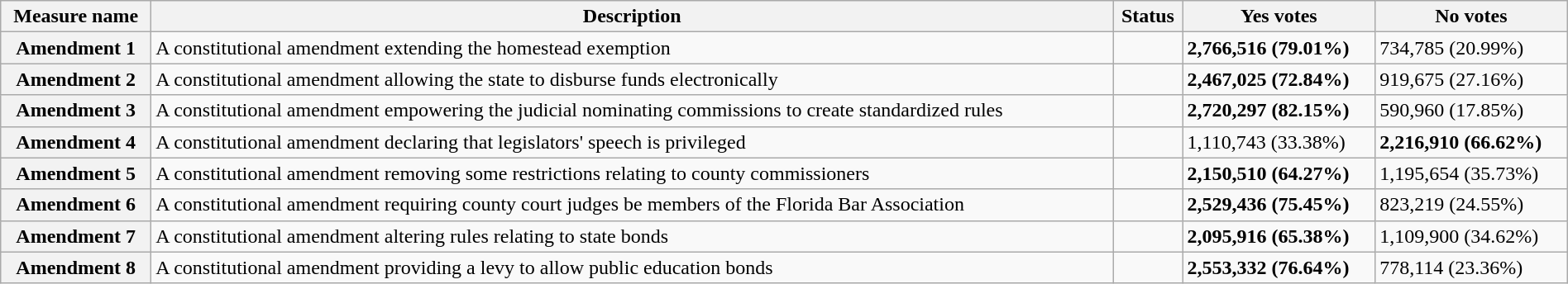<table class="wikitable sortable plainrowheaders" style="width:100%">
<tr>
<th scope="col">Measure name</th>
<th class="unsortable" scope="col">Description</th>
<th scope="col">Status</th>
<th scope="col">Yes votes</th>
<th scope="col">No votes</th>
</tr>
<tr>
<th scope="row">Amendment 1</th>
<td>A constitutional amendment extending the homestead exemption</td>
<td></td>
<td><strong>2,766,516 (79.01%)</strong></td>
<td>734,785 (20.99%)</td>
</tr>
<tr>
<th scope="row">Amendment 2</th>
<td>A constitutional amendment allowing the state to disburse funds electronically</td>
<td></td>
<td><strong>2,467,025 (72.84%)</strong></td>
<td>919,675 (27.16%)</td>
</tr>
<tr>
<th scope="row">Amendment 3</th>
<td>A constitutional amendment empowering the judicial nominating commissions to create standardized rules</td>
<td></td>
<td><strong>2,720,297 (82.15%)</strong></td>
<td>590,960 (17.85%)</td>
</tr>
<tr>
<th scope="row">Amendment 4</th>
<td>A constitutional amendment declaring that legislators' speech is privileged</td>
<td></td>
<td>1,110,743 (33.38%)</td>
<td><strong>2,216,910 (66.62%)</strong></td>
</tr>
<tr>
<th scope="row">Amendment 5</th>
<td>A constitutional amendment removing some restrictions relating to county commissioners</td>
<td></td>
<td><strong>2,150,510 (64.27%)</strong></td>
<td>1,195,654 (35.73%)</td>
</tr>
<tr>
<th scope="row">Amendment 6</th>
<td>A constitutional amendment requiring county court judges be members of the Florida Bar Association</td>
<td></td>
<td><strong>2,529,436 (75.45%)</strong></td>
<td>823,219 (24.55%)</td>
</tr>
<tr>
<th scope="row">Amendment 7</th>
<td>A constitutional amendment altering rules relating to state bonds</td>
<td></td>
<td><strong>2,095,916 (65.38%)</strong></td>
<td>1,109,900 (34.62%)</td>
</tr>
<tr>
<th scope="row">Amendment 8</th>
<td>A constitutional amendment providing a levy to allow public education bonds</td>
<td></td>
<td><strong>2,553,332 (76.64%)</strong></td>
<td>778,114 (23.36%)</td>
</tr>
</table>
